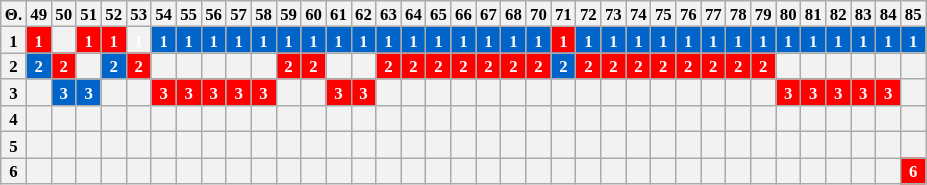<table class="wikitable" style="text-align: center; font-size:70%">
<tr>
<th>Θ.</th>
<th>49</th>
<th>50</th>
<th>51</th>
<th>52</th>
<th>53</th>
<th>54</th>
<th>55</th>
<th>56</th>
<th>57</th>
<th>58</th>
<th>59</th>
<th>60</th>
<th>61</th>
<th>62</th>
<th>63</th>
<th>64</th>
<th>65</th>
<th>66</th>
<th>67</th>
<th>68</th>
<th>70</th>
<th>71</th>
<th>72</th>
<th>73</th>
<th>74</th>
<th>75</th>
<th>76</th>
<th>77</th>
<th>78</th>
<th>79</th>
<th>80</th>
<th>81</th>
<th>82</th>
<th>83</th>
<th>84</th>
<th>85</th>
</tr>
<tr>
<th>1</th>
<th style="color:white;background:#ff0000" align="center">1</th>
<th></th>
<th style="color:white;background:#ff0000" align="center">1</th>
<th style="color:white;background:#ff0000" align="center">1</th>
<th align="center" style="color:white;background:#">1</th>
<th align="center" style="color:white;background: #0064C8">1</th>
<th align="center" style="color:white;background: #0064C8">1</th>
<th align="center" style="color:white;background: #0064C8">1</th>
<th align="center" style="color:white;background: #0064C8">1</th>
<th align="center" style="color:white;background: #0064C8">1</th>
<th align="center" style="color:white;background: #0064C8">1</th>
<th align="center" style="color:white;background: #0064C8">1</th>
<th align="center" style="color:white;background: #0064C8">1</th>
<th align="center" style="color:white;background: #0064C8">1</th>
<th align="center" style="color:white;background: #0064C8">1</th>
<th align="center" style="color:white;background: #0064C8">1</th>
<th align="center" style="color:white;background: #0064C8">1</th>
<th align="center" style="color:white;background: #0064C8">1</th>
<th align="center" style="color:white;background: #0064C8">1</th>
<th align="center" style="color:white;background: #0064C8">1</th>
<th align="center" style="color:white;background: #0064C8">1</th>
<th style="color:white;background:#ff0000" align="center">1</th>
<th align="center" style="color:white;background: #0064C8">1</th>
<th align="center" style="color:white;background: #0064C8">1</th>
<th align="center" style="color:white;background: #0064C8">1</th>
<th align="center" style="color:white;background: #0064C8">1</th>
<th align="center" style="color:white;background: #0064C8">1</th>
<th align="center" style="color:white;background: #0064C8">1</th>
<th align="center" style="color:white;background: #0064C8">1</th>
<th align="center" style="color:white;background: #0064C8">1</th>
<th align="center" style="color:white;background: #0064C8">1</th>
<th align="center" style="color:white;background: #0064C8">1</th>
<th align="center" style="color:white;background: #0064C8">1</th>
<th align="center" style="color:white;background: #0064C8">1</th>
<th align="center" style="color:white;background: #0064C8">1</th>
<th align="center" style="color:white;background: #0064C8">1</th>
</tr>
<tr>
<th>2</th>
<th align="center" style="color:white;background: #0064C8">2</th>
<th style="color:white;background:#ff0000" align="center">2</th>
<th></th>
<th align="center" style="color:white;background: #0064C8">2</th>
<th style="color:white;background:#ff0000" align="center">2</th>
<th></th>
<th></th>
<th></th>
<th></th>
<th></th>
<th style="color:white;background:#ff0000" align="center">2</th>
<th style="color:white;background:#ff0000" align="center">2</th>
<th></th>
<th></th>
<th style="color:white;background:#ff0000" align="center">2</th>
<th style="color:white;background:#ff0000" align="center">2</th>
<th style="color:white;background:#ff0000" align="center">2</th>
<th style="color:white;background:#ff0000" align="center">2</th>
<th style="color:white;background:#ff0000" align="center">2</th>
<th style="color:white;background:#ff0000" align="center">2</th>
<th style="color:white;background:#ff0000" align="center">2</th>
<th align="center" style="color:white;background: #0064C8">2</th>
<th style="color:white;background:#ff0000" align="center">2</th>
<th style="color:white;background:#ff0000" align="center">2</th>
<th style="color:white;background:#ff0000" align="center">2</th>
<th style="color:white;background:#ff0000" align="center">2</th>
<th style="color:white;background:#ff0000" align="center">2</th>
<th style="color:white;background:#ff0000" align="center">2</th>
<th style="color:white;background:#ff0000" align="center">2</th>
<th style="color:white;background:#ff0000" align="center">2</th>
<th></th>
<th></th>
<th></th>
<th></th>
<th></th>
<th></th>
</tr>
<tr>
<th>3</th>
<th></th>
<th align="center" style="color:white;background: #0064C8">3</th>
<th align="center" style="color:white;background: #0064C8">3</th>
<th></th>
<th></th>
<th style="color:white;background:#ff0000" align="center">3</th>
<th style="color:white;background:#ff0000" align="center">3</th>
<th style="color:white;background:#ff0000" align="center">3</th>
<th style="color:white;background:#ff0000" align="center">3</th>
<th style="color:white;background:#ff0000" align="center">3</th>
<th></th>
<th></th>
<th style="color:white;background:#ff0000" align="center">3</th>
<th style="color:white;background:#ff0000" align="center">3</th>
<th></th>
<th></th>
<th></th>
<th></th>
<th></th>
<th></th>
<th></th>
<th></th>
<th></th>
<th></th>
<th></th>
<th></th>
<th></th>
<th></th>
<th></th>
<th></th>
<th style="color:white;background:#ff0000" align="center">3</th>
<th style="color:white;background:#ff0000" align="center">3</th>
<th style="color:white;background:#ff0000" align="center">3</th>
<th style="color:white;background:#ff0000" align="center">3</th>
<th style="color:white;background:#ff0000" align="center">3</th>
<th></th>
</tr>
<tr>
<th>4</th>
<th></th>
<th></th>
<th></th>
<th></th>
<th></th>
<th></th>
<th></th>
<th></th>
<th></th>
<th></th>
<th></th>
<th></th>
<th></th>
<th></th>
<th></th>
<th></th>
<th></th>
<th></th>
<th></th>
<th></th>
<th></th>
<th></th>
<th></th>
<th></th>
<th></th>
<th></th>
<th></th>
<th></th>
<th></th>
<th></th>
<th></th>
<th></th>
<th></th>
<th></th>
<th></th>
<th></th>
</tr>
<tr>
<th>5</th>
<th></th>
<th></th>
<th></th>
<th></th>
<th></th>
<th></th>
<th></th>
<th></th>
<th></th>
<th></th>
<th></th>
<th></th>
<th></th>
<th></th>
<th></th>
<th></th>
<th></th>
<th></th>
<th></th>
<th></th>
<th></th>
<th></th>
<th></th>
<th></th>
<th></th>
<th></th>
<th></th>
<th></th>
<th></th>
<th></th>
<th></th>
<th></th>
<th></th>
<th></th>
<th></th>
<th></th>
</tr>
<tr>
<th>6</th>
<th></th>
<th></th>
<th></th>
<th></th>
<th></th>
<th></th>
<th></th>
<th></th>
<th></th>
<th></th>
<th></th>
<th></th>
<th></th>
<th></th>
<th></th>
<th></th>
<th></th>
<th></th>
<th></th>
<th></th>
<th></th>
<th></th>
<th></th>
<th></th>
<th></th>
<th></th>
<th></th>
<th></th>
<th></th>
<th></th>
<th></th>
<th></th>
<th></th>
<th></th>
<th></th>
<th style="color:white;background:#ff0000" align="center">6</th>
</tr>
</table>
